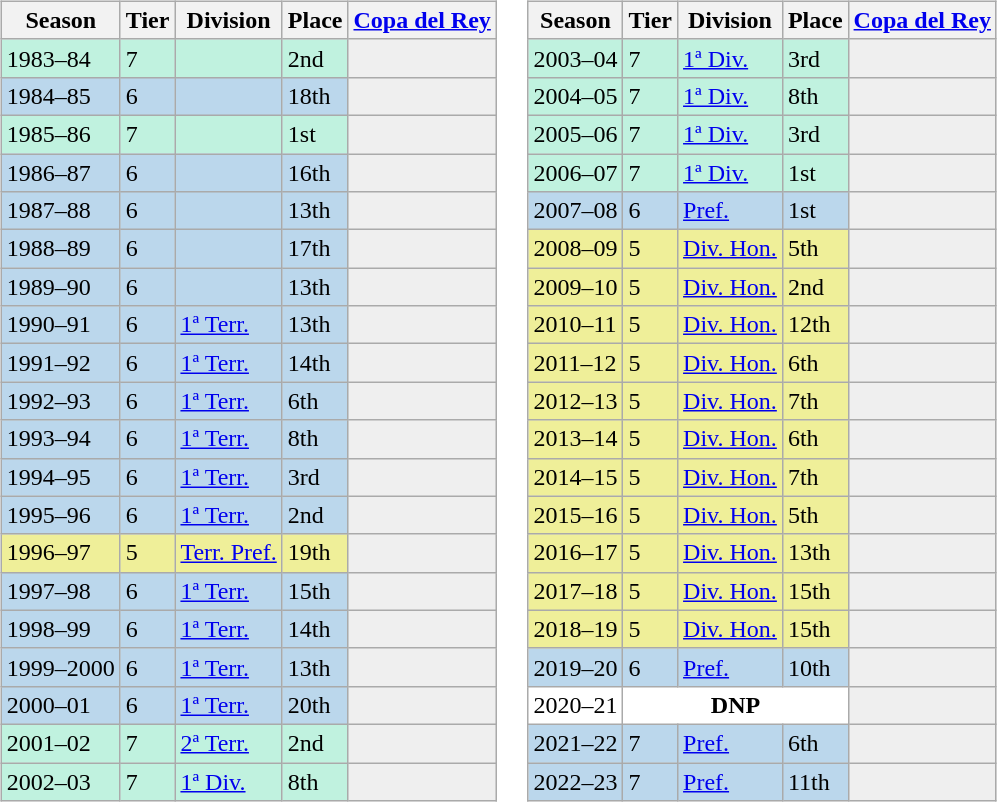<table>
<tr>
<td valign="top" width=0%><br><table class="wikitable">
<tr style="background:#f0f6fa;">
<th>Season</th>
<th>Tier</th>
<th>Division</th>
<th>Place</th>
<th><a href='#'>Copa del Rey</a></th>
</tr>
<tr>
<td style="background:#C0F2DF;">1983–84</td>
<td style="background:#C0F2DF;">7</td>
<td style="background:#C0F2DF;"></td>
<td style="background:#C0F2DF;">2nd</td>
<th style="background:#efefef;"></th>
</tr>
<tr>
<td style="background:#BBD7EC;">1984–85</td>
<td style="background:#BBD7EC;">6</td>
<td style="background:#BBD7EC;"></td>
<td style="background:#BBD7EC;">18th</td>
<th style="background:#efefef;"></th>
</tr>
<tr>
<td style="background:#C0F2DF;">1985–86</td>
<td style="background:#C0F2DF;">7</td>
<td style="background:#C0F2DF;"></td>
<td style="background:#C0F2DF;">1st</td>
<th style="background:#efefef;"></th>
</tr>
<tr>
<td style="background:#BBD7EC;">1986–87</td>
<td style="background:#BBD7EC;">6</td>
<td style="background:#BBD7EC;"></td>
<td style="background:#BBD7EC;">16th</td>
<th style="background:#efefef;"></th>
</tr>
<tr>
<td style="background:#BBD7EC;">1987–88</td>
<td style="background:#BBD7EC;">6</td>
<td style="background:#BBD7EC;"></td>
<td style="background:#BBD7EC;">13th</td>
<th style="background:#efefef;"></th>
</tr>
<tr>
<td style="background:#BBD7EC;">1988–89</td>
<td style="background:#BBD7EC;">6</td>
<td style="background:#BBD7EC;"></td>
<td style="background:#BBD7EC;">17th</td>
<th style="background:#efefef;"></th>
</tr>
<tr>
<td style="background:#BBD7EC;">1989–90</td>
<td style="background:#BBD7EC;">6</td>
<td style="background:#BBD7EC;"></td>
<td style="background:#BBD7EC;">13th</td>
<th style="background:#efefef;"></th>
</tr>
<tr>
<td style="background:#BBD7EC;">1990–91</td>
<td style="background:#BBD7EC;">6</td>
<td style="background:#BBD7EC;"><a href='#'>1ª Terr.</a></td>
<td style="background:#BBD7EC;">13th</td>
<th style="background:#efefef;"></th>
</tr>
<tr>
<td style="background:#BBD7EC;">1991–92</td>
<td style="background:#BBD7EC;">6</td>
<td style="background:#BBD7EC;"><a href='#'>1ª Terr.</a></td>
<td style="background:#BBD7EC;">14th</td>
<th style="background:#efefef;"></th>
</tr>
<tr>
<td style="background:#BBD7EC;">1992–93</td>
<td style="background:#BBD7EC;">6</td>
<td style="background:#BBD7EC;"><a href='#'>1ª Terr.</a></td>
<td style="background:#BBD7EC;">6th</td>
<th style="background:#efefef;"></th>
</tr>
<tr>
<td style="background:#BBD7EC;">1993–94</td>
<td style="background:#BBD7EC;">6</td>
<td style="background:#BBD7EC;"><a href='#'>1ª Terr.</a></td>
<td style="background:#BBD7EC;">8th</td>
<th style="background:#efefef;"></th>
</tr>
<tr>
<td style="background:#BBD7EC;">1994–95</td>
<td style="background:#BBD7EC;">6</td>
<td style="background:#BBD7EC;"><a href='#'>1ª Terr.</a></td>
<td style="background:#BBD7EC;">3rd</td>
<th style="background:#efefef;"></th>
</tr>
<tr>
<td style="background:#BBD7EC;">1995–96</td>
<td style="background:#BBD7EC;">6</td>
<td style="background:#BBD7EC;"><a href='#'>1ª Terr.</a></td>
<td style="background:#BBD7EC;">2nd</td>
<th style="background:#efefef;"></th>
</tr>
<tr>
<td style="background:#EFEF99;">1996–97</td>
<td style="background:#EFEF99;">5</td>
<td style="background:#EFEF99;"><a href='#'>Terr. Pref.</a></td>
<td style="background:#EFEF99;">19th</td>
<th style="background:#efefef;"></th>
</tr>
<tr>
<td style="background:#BBD7EC;">1997–98</td>
<td style="background:#BBD7EC;">6</td>
<td style="background:#BBD7EC;"><a href='#'>1ª Terr.</a></td>
<td style="background:#BBD7EC;">15th</td>
<th style="background:#efefef;"></th>
</tr>
<tr>
<td style="background:#BBD7EC;">1998–99</td>
<td style="background:#BBD7EC;">6</td>
<td style="background:#BBD7EC;"><a href='#'>1ª Terr.</a></td>
<td style="background:#BBD7EC;">14th</td>
<th style="background:#efefef;"></th>
</tr>
<tr>
<td style="background:#BBD7EC;">1999–2000</td>
<td style="background:#BBD7EC;">6</td>
<td style="background:#BBD7EC;"><a href='#'>1ª Terr.</a></td>
<td style="background:#BBD7EC;">13th</td>
<th style="background:#efefef;"></th>
</tr>
<tr>
<td style="background:#BBD7EC;">2000–01</td>
<td style="background:#BBD7EC;">6</td>
<td style="background:#BBD7EC;"><a href='#'>1ª Terr.</a></td>
<td style="background:#BBD7EC;">20th</td>
<th style="background:#efefef;"></th>
</tr>
<tr>
<td style="background:#C0F2DF;">2001–02</td>
<td style="background:#C0F2DF;">7</td>
<td style="background:#C0F2DF;"><a href='#'>2ª Terr.</a></td>
<td style="background:#C0F2DF;">2nd</td>
<th style="background:#efefef;"></th>
</tr>
<tr>
<td style="background:#C0F2DF;">2002–03</td>
<td style="background:#C0F2DF;">7</td>
<td style="background:#C0F2DF;"><a href='#'>1ª Div.</a></td>
<td style="background:#C0F2DF;">8th</td>
<th style="background:#efefef;"></th>
</tr>
</table>
</td>
<td valign="top" width=0%><br><table class="wikitable">
<tr style="background:#f0f6fa;">
<th>Season</th>
<th>Tier</th>
<th>Division</th>
<th>Place</th>
<th><a href='#'>Copa del Rey</a></th>
</tr>
<tr>
<td style="background:#C0F2DF;">2003–04</td>
<td style="background:#C0F2DF;">7</td>
<td style="background:#C0F2DF;"><a href='#'>1ª Div.</a></td>
<td style="background:#C0F2DF;">3rd</td>
<th style="background:#efefef;"></th>
</tr>
<tr>
<td style="background:#C0F2DF;">2004–05</td>
<td style="background:#C0F2DF;">7</td>
<td style="background:#C0F2DF;"><a href='#'>1ª Div.</a></td>
<td style="background:#C0F2DF;">8th</td>
<th style="background:#efefef;"></th>
</tr>
<tr>
<td style="background:#C0F2DF;">2005–06</td>
<td style="background:#C0F2DF;">7</td>
<td style="background:#C0F2DF;"><a href='#'>1ª Div.</a></td>
<td style="background:#C0F2DF;">3rd</td>
<th style="background:#efefef;"></th>
</tr>
<tr>
<td style="background:#C0F2DF;">2006–07</td>
<td style="background:#C0F2DF;">7</td>
<td style="background:#C0F2DF;"><a href='#'>1ª Div.</a></td>
<td style="background:#C0F2DF;">1st</td>
<th style="background:#efefef;"></th>
</tr>
<tr>
<td style="background:#BBD7EC;">2007–08</td>
<td style="background:#BBD7EC;">6</td>
<td style="background:#BBD7EC;"><a href='#'>Pref.</a></td>
<td style="background:#BBD7EC;">1st</td>
<th style="background:#efefef;"></th>
</tr>
<tr>
<td style="background:#EFEF99;">2008–09</td>
<td style="background:#EFEF99;">5</td>
<td style="background:#EFEF99;"><a href='#'>Div. Hon.</a></td>
<td style="background:#EFEF99;">5th</td>
<th style="background:#efefef;"></th>
</tr>
<tr>
<td style="background:#EFEF99;">2009–10</td>
<td style="background:#EFEF99;">5</td>
<td style="background:#EFEF99;"><a href='#'>Div. Hon.</a></td>
<td style="background:#EFEF99;">2nd</td>
<th style="background:#efefef;"></th>
</tr>
<tr>
<td style="background:#EFEF99;">2010–11</td>
<td style="background:#EFEF99;">5</td>
<td style="background:#EFEF99;"><a href='#'>Div. Hon.</a></td>
<td style="background:#EFEF99;">12th</td>
<th style="background:#efefef;"></th>
</tr>
<tr>
<td style="background:#EFEF99;">2011–12</td>
<td style="background:#EFEF99;">5</td>
<td style="background:#EFEF99;"><a href='#'>Div. Hon.</a></td>
<td style="background:#EFEF99;">6th</td>
<th style="background:#efefef;"></th>
</tr>
<tr>
<td style="background:#EFEF99;">2012–13</td>
<td style="background:#EFEF99;">5</td>
<td style="background:#EFEF99;"><a href='#'>Div. Hon.</a></td>
<td style="background:#EFEF99;">7th</td>
<th style="background:#efefef;"></th>
</tr>
<tr>
<td style="background:#EFEF99;">2013–14</td>
<td style="background:#EFEF99;">5</td>
<td style="background:#EFEF99;"><a href='#'>Div. Hon.</a></td>
<td style="background:#EFEF99;">6th</td>
<th style="background:#efefef;"></th>
</tr>
<tr>
<td style="background:#EFEF99;">2014–15</td>
<td style="background:#EFEF99;">5</td>
<td style="background:#EFEF99;"><a href='#'>Div. Hon.</a></td>
<td style="background:#EFEF99;">7th</td>
<th style="background:#efefef;"></th>
</tr>
<tr>
<td style="background:#EFEF99;">2015–16</td>
<td style="background:#EFEF99;">5</td>
<td style="background:#EFEF99;"><a href='#'>Div. Hon.</a></td>
<td style="background:#EFEF99;">5th</td>
<th style="background:#efefef;"></th>
</tr>
<tr>
<td style="background:#EFEF99;">2016–17</td>
<td style="background:#EFEF99;">5</td>
<td style="background:#EFEF99;"><a href='#'>Div. Hon.</a></td>
<td style="background:#EFEF99;">13th</td>
<th style="background:#efefef;"></th>
</tr>
<tr>
<td style="background:#EFEF99;">2017–18</td>
<td style="background:#EFEF99;">5</td>
<td style="background:#EFEF99;"><a href='#'>Div. Hon.</a></td>
<td style="background:#EFEF99;">15th</td>
<th style="background:#efefef;"></th>
</tr>
<tr>
<td style="background:#EFEF99;">2018–19</td>
<td style="background:#EFEF99;">5</td>
<td style="background:#EFEF99;"><a href='#'>Div. Hon.</a></td>
<td style="background:#EFEF99;">15th</td>
<th style="background:#efefef;"></th>
</tr>
<tr>
<td style="background:#BBD7EC;">2019–20</td>
<td style="background:#BBD7EC;">6</td>
<td style="background:#BBD7EC;"><a href='#'>Pref.</a></td>
<td style="background:#BBD7EC;">10th</td>
<th style="background:#efefef;"></th>
</tr>
<tr>
<td style="background:#FFFFFF;">2020–21</td>
<th style="background:#FFFFFF;" colspan="3">DNP</th>
<th style="background:#efefef;"></th>
</tr>
<tr>
<td style="background:#BBD7EC;">2021–22</td>
<td style="background:#BBD7EC;">7</td>
<td style="background:#BBD7EC;"><a href='#'>Pref.</a></td>
<td style="background:#BBD7EC;">6th</td>
<th style="background:#efefef;"></th>
</tr>
<tr>
<td style="background:#BBD7EC;">2022–23</td>
<td style="background:#BBD7EC;">7</td>
<td style="background:#BBD7EC;"><a href='#'>Pref.</a></td>
<td style="background:#BBD7EC;">11th</td>
<th style="background:#efefef;"></th>
</tr>
</table>
</td>
</tr>
</table>
